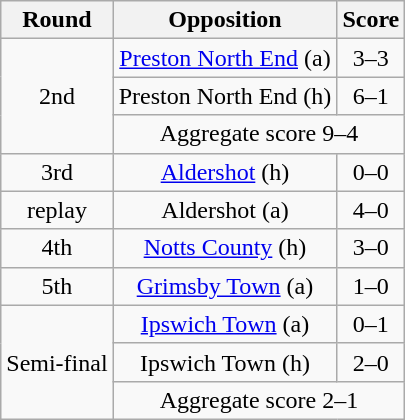<table class="wikitable" align="left" style="text-align:center;margin-right:1em">
<tr>
<th>Round</th>
<th>Opposition</th>
<th>Score</th>
</tr>
<tr>
<td rowspan=3>2nd</td>
<td><a href='#'>Preston North End</a> (a)</td>
<td>3–3</td>
</tr>
<tr>
<td>Preston North End (h)</td>
<td>6–1</td>
</tr>
<tr>
<td colspan="2">Aggregate score 9–4</td>
</tr>
<tr>
<td>3rd</td>
<td><a href='#'>Aldershot</a> (h)</td>
<td>0–0</td>
</tr>
<tr>
<td>replay</td>
<td>Aldershot (a)</td>
<td>4–0</td>
</tr>
<tr>
<td>4th</td>
<td><a href='#'>Notts County</a> (h)</td>
<td>3–0</td>
</tr>
<tr>
<td>5th</td>
<td><a href='#'>Grimsby Town</a> (a)</td>
<td>1–0</td>
</tr>
<tr>
<td rowspan=3>Semi-final</td>
<td><a href='#'>Ipswich Town</a> (a)</td>
<td>0–1</td>
</tr>
<tr>
<td>Ipswich Town (h)</td>
<td>2–0</td>
</tr>
<tr>
<td colspan="2">Aggregate score 2–1</td>
</tr>
</table>
